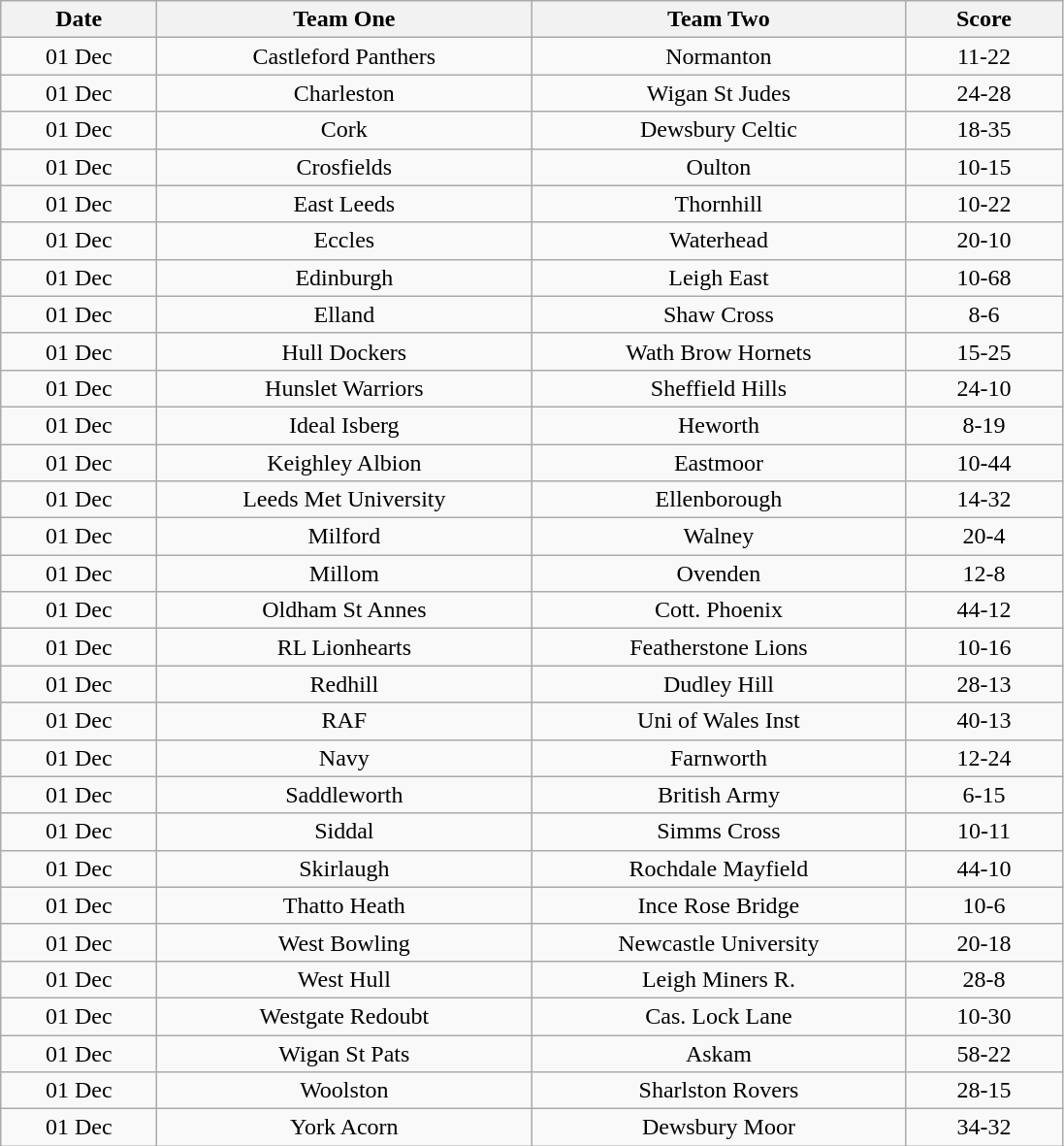<table class="wikitable" style="text-align: center">
<tr>
<th width=100>Date</th>
<th width=250>Team One</th>
<th width=250>Team Two</th>
<th width=100>Score</th>
</tr>
<tr>
<td>01 Dec</td>
<td>Castleford Panthers</td>
<td>Normanton</td>
<td>11-22</td>
</tr>
<tr>
<td>01 Dec</td>
<td>Charleston</td>
<td>Wigan St Judes</td>
<td>24-28</td>
</tr>
<tr>
<td>01 Dec</td>
<td>Cork</td>
<td>Dewsbury Celtic</td>
<td>18-35</td>
</tr>
<tr>
<td>01 Dec</td>
<td>Crosfields</td>
<td>Oulton</td>
<td>10-15</td>
</tr>
<tr>
<td>01 Dec</td>
<td>East Leeds</td>
<td>Thornhill</td>
<td>10-22</td>
</tr>
<tr>
<td>01 Dec</td>
<td>Eccles</td>
<td>Waterhead</td>
<td>20-10</td>
</tr>
<tr>
<td>01 Dec</td>
<td>Edinburgh</td>
<td>Leigh East</td>
<td>10-68</td>
</tr>
<tr>
<td>01 Dec</td>
<td>Elland</td>
<td>Shaw Cross</td>
<td>8-6</td>
</tr>
<tr>
<td>01 Dec</td>
<td>Hull Dockers</td>
<td>Wath Brow Hornets</td>
<td>15-25</td>
</tr>
<tr>
<td>01 Dec</td>
<td>Hunslet Warriors</td>
<td>Sheffield Hills</td>
<td>24-10</td>
</tr>
<tr>
<td>01 Dec</td>
<td>Ideal Isberg</td>
<td>Heworth</td>
<td>8-19</td>
</tr>
<tr>
<td>01 Dec</td>
<td>Keighley Albion</td>
<td>Eastmoor</td>
<td>10-44</td>
</tr>
<tr>
<td>01 Dec</td>
<td>Leeds Met University</td>
<td>Ellenborough</td>
<td>14-32</td>
</tr>
<tr>
<td>01 Dec</td>
<td>Milford</td>
<td>Walney</td>
<td>20-4</td>
</tr>
<tr>
<td>01 Dec</td>
<td>Millom</td>
<td>Ovenden</td>
<td>12-8</td>
</tr>
<tr>
<td>01 Dec</td>
<td>Oldham St Annes</td>
<td>Cott. Phoenix</td>
<td>44-12</td>
</tr>
<tr>
<td>01 Dec</td>
<td>RL Lionhearts</td>
<td>Featherstone Lions</td>
<td>10-16</td>
</tr>
<tr>
<td>01 Dec</td>
<td>Redhill</td>
<td>Dudley Hill</td>
<td>28-13</td>
</tr>
<tr>
<td>01 Dec</td>
<td>RAF</td>
<td>Uni of Wales Inst</td>
<td>40-13</td>
</tr>
<tr>
<td>01 Dec</td>
<td>Navy</td>
<td>Farnworth</td>
<td>12-24</td>
</tr>
<tr>
<td>01 Dec</td>
<td>Saddleworth</td>
<td>British Army</td>
<td>6-15</td>
</tr>
<tr>
<td>01 Dec</td>
<td>Siddal</td>
<td>Simms Cross</td>
<td>10-11</td>
</tr>
<tr>
<td>01 Dec</td>
<td>Skirlaugh</td>
<td>Rochdale Mayfield</td>
<td>44-10</td>
</tr>
<tr>
<td>01 Dec</td>
<td>Thatto Heath</td>
<td>Ince Rose Bridge</td>
<td>10-6</td>
</tr>
<tr>
<td>01 Dec</td>
<td>West Bowling</td>
<td>Newcastle University</td>
<td>20-18</td>
</tr>
<tr>
<td>01 Dec</td>
<td>West Hull</td>
<td>Leigh Miners R.</td>
<td>28-8</td>
</tr>
<tr>
<td>01 Dec</td>
<td>Westgate Redoubt</td>
<td>Cas. Lock Lane</td>
<td>10-30</td>
</tr>
<tr>
<td>01 Dec</td>
<td>Wigan St Pats</td>
<td>Askam</td>
<td>58-22</td>
</tr>
<tr>
<td>01 Dec</td>
<td>Woolston</td>
<td>Sharlston Rovers</td>
<td>28-15</td>
</tr>
<tr>
<td>01 Dec</td>
<td>York Acorn</td>
<td>Dewsbury Moor</td>
<td>34-32</td>
</tr>
</table>
